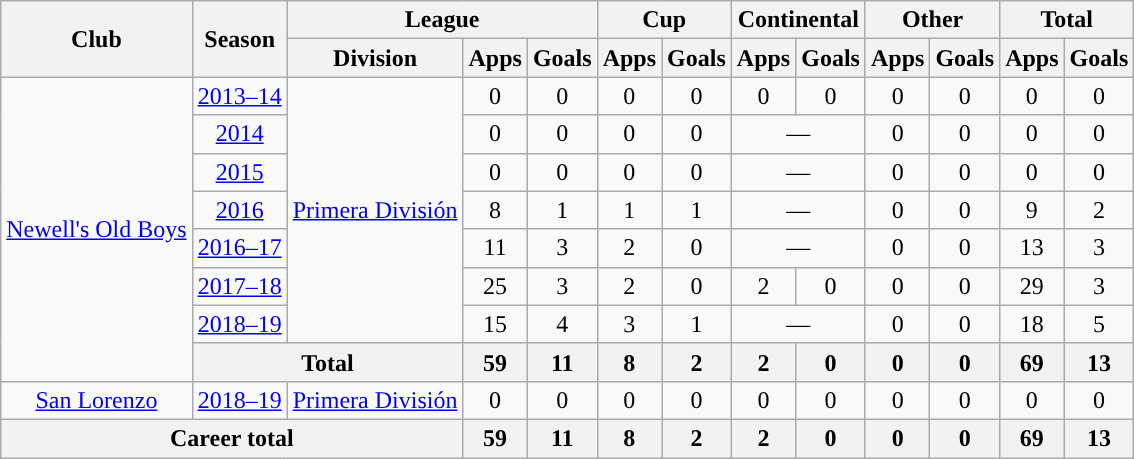<table class="wikitable" style="text-align:center">
<tr>
<th rowspan="2">Club</th>
<th rowspan="2">Season</th>
<th colspan="3">League</th>
<th colspan="2">Cup</th>
<th colspan="2">Continental</th>
<th colspan="2">Other</th>
<th colspan="2">Total</th>
</tr>
<tr>
<th>Division</th>
<th>Apps</th>
<th>Goals</th>
<th>Apps</th>
<th>Goals</th>
<th>Apps</th>
<th>Goals</th>
<th>Apps</th>
<th>Goals</th>
<th>Apps</th>
<th>Goals</th>
</tr>
<tr>
<td rowspan="8"><a href='#'>Newell's Old Boys</a></td>
<td><a href='#'>2013–14</a></td>
<td rowspan="7"><a href='#'>Primera División</a></td>
<td>0</td>
<td>0</td>
<td>0</td>
<td>0</td>
<td>0</td>
<td>0</td>
<td>0</td>
<td>0</td>
<td>0</td>
<td>0</td>
</tr>
<tr>
<td><a href='#'>2014</a></td>
<td>0</td>
<td>0</td>
<td>0</td>
<td>0</td>
<td colspan="2">—</td>
<td>0</td>
<td>0</td>
<td>0</td>
<td>0</td>
</tr>
<tr>
<td><a href='#'>2015</a></td>
<td>0</td>
<td>0</td>
<td>0</td>
<td>0</td>
<td colspan="2">—</td>
<td>0</td>
<td>0</td>
<td>0</td>
<td>0</td>
</tr>
<tr>
<td><a href='#'>2016</a></td>
<td>8</td>
<td>1</td>
<td>1</td>
<td>1</td>
<td colspan="2">—</td>
<td>0</td>
<td>0</td>
<td>9</td>
<td>2</td>
</tr>
<tr>
<td><a href='#'>2016–17</a></td>
<td>11</td>
<td>3</td>
<td>2</td>
<td>0</td>
<td colspan="2">—</td>
<td>0</td>
<td>0</td>
<td>13</td>
<td>3</td>
</tr>
<tr>
<td><a href='#'>2017–18</a></td>
<td>25</td>
<td>3</td>
<td>2</td>
<td>0</td>
<td>2</td>
<td>0</td>
<td>0</td>
<td>0</td>
<td>29</td>
<td>3</td>
</tr>
<tr>
<td><a href='#'>2018–19</a></td>
<td>15</td>
<td>4</td>
<td>3</td>
<td>1</td>
<td colspan="2">—</td>
<td>0</td>
<td>0</td>
<td>18</td>
<td>5</td>
</tr>
<tr>
<th colspan="2">Total</th>
<th>59</th>
<th>11</th>
<th>8</th>
<th>2</th>
<th>2</th>
<th>0</th>
<th>0</th>
<th>0</th>
<th>69</th>
<th>13</th>
</tr>
<tr>
<td rowspan="1"><a href='#'>San Lorenzo</a></td>
<td><a href='#'>2018–19</a></td>
<td rowspan="1"><a href='#'>Primera División</a></td>
<td>0</td>
<td>0</td>
<td>0</td>
<td>0</td>
<td>0</td>
<td>0</td>
<td>0</td>
<td>0</td>
<td>0</td>
<td>0</td>
</tr>
<tr>
<th colspan="3">Career total</th>
<th>59</th>
<th>11</th>
<th>8</th>
<th>2</th>
<th>2</th>
<th>0</th>
<th>0</th>
<th>0</th>
<th>69</th>
<th>13</th>
</tr>
</table>
